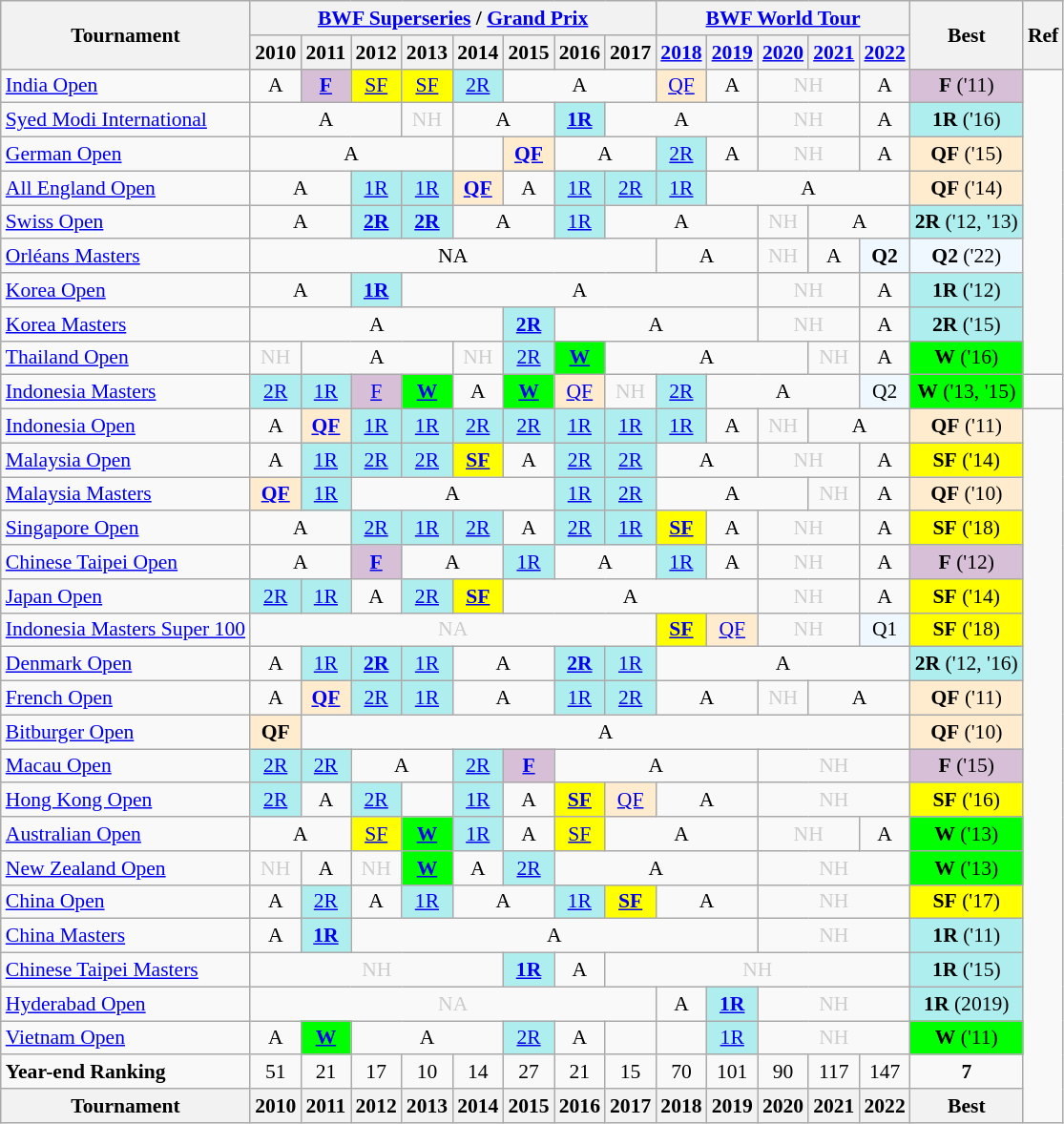<table class="wikitable" style="font-size: 90%; text-align:center">
<tr>
<th rowspan="2">Tournament</th>
<th colspan="8"><strong><a href='#'>BWF Superseries</a> / <a href='#'>Grand Prix</a></strong></th>
<th colspan="5"><strong><a href='#'>BWF World Tour</a></strong></th>
<th rowspan="2">Best</th>
<th rowspan="2">Ref</th>
</tr>
<tr>
<th>2010</th>
<th>2011</th>
<th>2012</th>
<th>2013</th>
<th>2014</th>
<th>2015</th>
<th>2016</th>
<th>2017</th>
<th><a href='#'>2018</a></th>
<th><a href='#'>2019</a></th>
<th><a href='#'>2020</a></th>
<th><a href='#'>2021</a></th>
<th><a href='#'>2022</a></th>
</tr>
<tr>
<td align=left><a href='#'>India Open</a></td>
<td>A</td>
<td bgcolor=D8BFD8><a href='#'><strong>F</strong></a></td>
<td bgcolor=FFFF00><a href='#'>SF</a></td>
<td bgcolor=FFFF00><a href='#'>SF</a></td>
<td bgcolor=AFEEEE><a href='#'>2R</a></td>
<td colspan="3">A</td>
<td bgcolor=FFEBCD><a href='#'>QF</a></td>
<td>A</td>
<td colspan="2" style=color:#ccc>NH</td>
<td>A</td>
<td bgcolor=D8BFD8><strong>F</strong> ('11)</td>
</tr>
<tr>
<td align=left><a href='#'>Syed Modi International</a></td>
<td colspan="3">A</td>
<td style=color:#ccc>NH</td>
<td colspan="2">A</td>
<td bgcolor=AFEEEE><a href='#'><strong>1R</strong></a></td>
<td colspan="3">A</td>
<td colspan="2" style=color:#ccc>NH</td>
<td>A</td>
<td bgcolor=AFEEEE><strong>1R</strong> ('16)</td>
</tr>
<tr>
<td align=left><a href='#'>German Open</a></td>
<td colspan="4">A</td>
<td><a href='#'></a></td>
<td bgcolor=FFEBCD><a href='#'><strong>QF</strong></a></td>
<td colspan="2">A</td>
<td bgcolor=AFEEEE><a href='#'>2R</a></td>
<td>A</td>
<td colspan=2 style=color:#ccc>NH</td>
<td>A</td>
<td bgcolor=FFEBCD><strong>QF</strong> ('15)</td>
</tr>
<tr>
<td align=left><a href='#'>All England Open</a></td>
<td colspan="2">A</td>
<td bgcolor=AFEEEE><a href='#'>1R</a></td>
<td bgcolor=AFEEEE><a href='#'>1R</a></td>
<td bgcolor=FFEBCD><a href='#'><strong>QF</strong></a></td>
<td>A</td>
<td bgcolor=AFEEEE><a href='#'>1R</a></td>
<td bgcolor=AFEEEE><a href='#'>2R</a></td>
<td bgcolor=AFEEEE><a href='#'>1R</a></td>
<td colspan="4">A</td>
<td bgcolor=FFEBCD><strong>QF</strong> ('14)</td>
</tr>
<tr>
<td align=left><a href='#'>Swiss Open</a></td>
<td colspan="2">A</td>
<td bgcolor=AFEEEE><a href='#'><strong>2R</strong></a></td>
<td bgcolor=AFEEEE><a href='#'><strong>2R</strong></a></td>
<td colspan="2">A</td>
<td bgcolor=AFEEEE><a href='#'>1R</a></td>
<td colspan="3">A</td>
<td style=color:#ccc>NH</td>
<td colspan="2">A</td>
<td bgcolor=AFEEEE><strong>2R</strong> ('12, '13)</td>
</tr>
<tr>
<td align=left><a href='#'>Orléans Masters</a></td>
<td colspan="8">NA</td>
<td colspan="2">A</td>
<td style=color:#ccc>NH</td>
<td>A</td>
<td 2022; bgcolor=F0F8FF><strong>Q2</strong></td>
<td bgcolor=F0F8FF><strong>Q2</strong> ('22)</td>
</tr>
<tr>
<td align=left><a href='#'>Korea Open</a></td>
<td colspan="2">A</td>
<td bgcolor=AFEEEE><a href='#'><strong>1R</strong></a></td>
<td colspan="7">A</td>
<td colspan="2" style=color:#ccc>NH</td>
<td>A</td>
<td bgcolor=AFEEEE><strong>1R</strong> ('12)</td>
</tr>
<tr>
<td align=left><a href='#'>Korea Masters</a></td>
<td colspan="5">A</td>
<td bgcolor=AFEEEE><a href='#'><strong>2R</strong></a></td>
<td colspan="4">A</td>
<td colspan="2" style=color:#ccc>NH</td>
<td>A</td>
<td bgcolor=AFEEEE><strong>2R</strong> ('15)</td>
</tr>
<tr>
<td align=left><a href='#'>Thailand Open</a></td>
<td style=color:#ccc>NH</td>
<td colspan="3">A</td>
<td style=color:#ccc>NH</td>
<td bgcolor=AFEEEE><a href='#'>2R</a></td>
<td bgcolor=00FF00><a href='#'><strong>W</strong></a></td>
<td colspan="4">A</td>
<td style=color:#ccc>NH</td>
<td>A</td>
<td bgcolor=00FF00><strong>W</strong> ('16)</td>
</tr>
<tr>
<td align=left><a href='#'>Indonesia Masters</a></td>
<td bgcolor=AFEEEE><a href='#'>2R</a></td>
<td bgcolor=AFEEEE><a href='#'>1R</a></td>
<td bgcolor=D8BFD8><a href='#'>F</a></td>
<td bgcolor=00FF00><a href='#'><strong>W</strong></a></td>
<td>A</td>
<td bgcolor=00FF00><a href='#'><strong>W</strong></a></td>
<td bgcolor=FFEBCD><a href='#'>QF</a></td>
<td style=color:#ccc>NH</td>
<td bgcolor=AFEEEE><a href='#'>2R</a></td>
<td colspan="3">A</td>
<td 2022; bgcolor=F0F8FF>Q2</td>
<td bgcolor=00FF00><strong>W</strong> ('13, '15)</td>
<td></td>
</tr>
<tr>
<td align=left><a href='#'>Indonesia Open</a></td>
<td>A</td>
<td bgcolor=FFEBCD><a href='#'><strong>QF</strong></a></td>
<td bgcolor=AFEEEE><a href='#'>1R</a></td>
<td bgcolor=AFEEEE><a href='#'>1R</a></td>
<td bgcolor=AFEEEE><a href='#'>2R</a></td>
<td bgcolor=AFEEEE><a href='#'>2R</a></td>
<td bgcolor=AFEEEE><a href='#'>1R</a></td>
<td bgcolor=AFEEEE><a href='#'>1R</a></td>
<td bgcolor=AFEEEE><a href='#'>1R</a></td>
<td>A</td>
<td style=color:#ccc>NH</td>
<td colspan="2">A</td>
<td bgcolor=FFEBCD><strong>QF</strong> ('11)</td>
</tr>
<tr>
<td align=left><a href='#'>Malaysia Open</a></td>
<td>A</td>
<td bgcolor=AFEEEE><a href='#'>1R</a></td>
<td bgcolor=AFEEEE><a href='#'>2R</a></td>
<td bgcolor=AFEEEE><a href='#'>2R</a></td>
<td bgcolor=FFFF00><a href='#'><strong>SF</strong></a></td>
<td>A</td>
<td bgcolor=AFEEEE><a href='#'>2R</a></td>
<td bgcolor=AFEEEE><a href='#'>2R</a></td>
<td colspan="2">A</td>
<td colspan="2" style=color:#ccc>NH</td>
<td>A</td>
<td bgcolor=FFFF00><strong>SF</strong> ('14)</td>
</tr>
<tr>
<td align=left><a href='#'>Malaysia Masters</a></td>
<td bgcolor=FFEBCD><a href='#'><strong>QF</strong></a></td>
<td bgcolor=AFEEEE><a href='#'>1R</a></td>
<td colspan="4">A</td>
<td bgcolor=AFEEEE><a href='#'>1R</a></td>
<td bgcolor=AFEEEE><a href='#'>2R</a></td>
<td colspan="3">A</td>
<td style=color:#ccc>NH</td>
<td>A</td>
<td bgcolor=FFEBCD><strong>QF</strong> ('10)</td>
</tr>
<tr>
<td align=left><a href='#'>Singapore Open</a></td>
<td colspan="2">A</td>
<td bgcolor=AFEEEE><a href='#'>2R</a></td>
<td bgcolor=AFEEEE><a href='#'>1R</a></td>
<td bgcolor=AFEEEE><a href='#'>2R</a></td>
<td>A</td>
<td bgcolor=AFEEEE><a href='#'>2R</a></td>
<td bgcolor=AFEEEE><a href='#'>1R</a></td>
<td bgcolor=FFFF00><a href='#'><strong>SF</strong></a></td>
<td>A</td>
<td colspan="2" style=color:#ccc>NH</td>
<td>A</td>
<td bgcolor=FFFF00><strong>SF</strong> ('18)</td>
</tr>
<tr>
<td align=left><a href='#'>Chinese Taipei Open</a></td>
<td colspan="2">A</td>
<td bgcolor=D8BFD8><a href='#'><strong>F</strong></a></td>
<td colspan="2">A</td>
<td bgcolor=AFEEEE><a href='#'>1R</a></td>
<td colspan="2">A</td>
<td bgcolor=AFEEEE><a href='#'>1R</a></td>
<td>A</td>
<td colspan="2" style=color:#ccc>NH</td>
<td>A</td>
<td bgcolor=D8BFD8><strong>F</strong> ('12)</td>
</tr>
<tr>
<td align=left><a href='#'>Japan Open</a></td>
<td bgcolor=AFEEEE><a href='#'>2R</a></td>
<td bgcolor=AFEEEE><a href='#'>1R</a></td>
<td>A</td>
<td bgcolor=AFEEEE><a href='#'>2R</a></td>
<td bgcolor=FFFF00><a href='#'><strong>SF</strong></a></td>
<td colspan="5">A</td>
<td colspan="2" style=color:#ccc>NH</td>
<td>A</td>
<td bgcolor=FFFF00><strong>SF</strong> ('14)</td>
</tr>
<tr>
<td align=left><a href='#'>Indonesia Masters Super 100</a></td>
<td colspan="8" style=color:#ccc>NA</td>
<td bgcolor=FFFF00><a href='#'><strong>SF</strong></a></td>
<td bgcolor=FFEBCD><a href='#'>QF</a></td>
<td colspan="2" style=color:#ccc>NH</td>
<td 2022; bgcolor=F0F8FF>Q1</td>
<td bgcolor=FFFF00><strong>SF</strong> ('18)</td>
</tr>
<tr>
<td align=left><a href='#'>Denmark Open</a></td>
<td>A</td>
<td bgcolor=AFEEEE><a href='#'>1R</a></td>
<td bgcolor=AFEEEE><a href='#'><strong>2R</strong></a></td>
<td bgcolor=AFEEEE><a href='#'>1R</a></td>
<td colspan="2">A</td>
<td bgcolor=AFEEEE><a href='#'><strong>2R</strong></a></td>
<td bgcolor=AFEEEE><a href='#'>1R</a></td>
<td colspan="5">A</td>
<td bgcolor=AFEEEE><strong>2R</strong> ('12, '16)</td>
</tr>
<tr>
<td align=left><a href='#'>French Open</a></td>
<td>A</td>
<td bgcolor=FFEBCD><a href='#'><strong>QF</strong></a></td>
<td bgcolor=AFEEEE><a href='#'>2R</a></td>
<td bgcolor=AFEEEE><a href='#'>1R</a></td>
<td colspan="2">A</td>
<td bgcolor=AFEEEE><a href='#'>1R</a></td>
<td bgcolor=AFEEEE><a href='#'>2R</a></td>
<td colspan="2">A</td>
<td style=color:#ccc>NH</td>
<td colspan="2">A</td>
<td bgcolor=FFEBCD><strong>QF</strong> ('11)</td>
</tr>
<tr>
<td align=left><a href='#'>Bitburger Open</a></td>
<td bgcolor=FFEBCD><strong>QF</strong></td>
<td colspan="12">A</td>
<td bgcolor=FFEBCD><strong>QF</strong> ('10)</td>
</tr>
<tr>
<td align=left><a href='#'>Macau Open</a></td>
<td bgcolor=AFEEEE><a href='#'>2R</a></td>
<td bgcolor=AFEEEE><a href='#'>2R</a></td>
<td colspan="2">A</td>
<td bgcolor=AFEEEE><a href='#'>2R</a></td>
<td bgcolor=D8BFD8><a href='#'><strong>F</strong></a></td>
<td colspan="4">A</td>
<td colspan="3" style=color:#ccc>NH</td>
<td bgcolor=D8BFD8><strong>F</strong> ('15)</td>
</tr>
<tr>
<td align=left><a href='#'>Hong Kong Open</a></td>
<td bgcolor=AFEEEE><a href='#'>2R</a></td>
<td>A</td>
<td bgcolor=AFEEEE><a href='#'>2R</a></td>
<td><a href='#'></a></td>
<td bgcolor=AFEEEE><a href='#'>1R</a></td>
<td>A</td>
<td bgcolor=FFFF00><a href='#'><strong>SF</strong></a></td>
<td bgcolor=FFEBCD><a href='#'>QF</a></td>
<td colspan="2">A</td>
<td colspan="3" style=color:#ccc>NH</td>
<td bgcolor=FFFF00><strong>SF</strong> ('16)</td>
</tr>
<tr>
<td align=left><a href='#'>Australian Open</a></td>
<td colspan="2">A</td>
<td bgcolor=FFFF00><a href='#'>SF</a></td>
<td bgcolor=00FF00><a href='#'><strong>W</strong></a></td>
<td bgcolor=AFEEEE><a href='#'>1R</a></td>
<td>A</td>
<td bgcolor=FFFF00><a href='#'>SF</a></td>
<td colspan="3">A</td>
<td colspan="2" style=color:#ccc>NH</td>
<td>A</td>
<td bgcolor=00FF00><strong>W</strong> ('13)</td>
</tr>
<tr>
<td align=left><a href='#'>New Zealand Open</a></td>
<td style=color:#ccc>NH</td>
<td>A</td>
<td style=color:#ccc>NH</td>
<td bgcolor=00FF00><a href='#'><strong>W</strong></a></td>
<td>A</td>
<td bgcolor=AFEEEE><a href='#'>2R</a></td>
<td colspan="4">A</td>
<td colspan="3" style=color:#ccc>NH</td>
<td bgcolor=00FF00><strong>W</strong> ('13)</td>
</tr>
<tr>
<td align=left><a href='#'>China Open</a></td>
<td>A</td>
<td bgcolor=AFEEEE><a href='#'>2R</a></td>
<td>A</td>
<td bgcolor=AFEEEE><a href='#'>1R</a></td>
<td colspan="2">A</td>
<td bgcolor=AFEEEE><a href='#'>1R</a></td>
<td bgcolor=FFFF00><a href='#'><strong>SF</strong></a></td>
<td colspan="2">A</td>
<td colspan="3" style=color:#ccc>NH</td>
<td bgcolor=FFFF00><strong>SF</strong> ('17)</td>
</tr>
<tr>
<td align=left><a href='#'>China Masters</a></td>
<td>A</td>
<td bgcolor=AFEEEE><a href='#'><strong>1R</strong></a></td>
<td colspan="8">A</td>
<td colspan="3" style=color:#ccc>NH</td>
<td bgcolor=AFEEEE><strong>1R</strong> ('11)</td>
</tr>
<tr>
<td align=left><a href='#'>Chinese Taipei Masters</a></td>
<td colspan="5" style=color:#ccc>NH</td>
<td bgcolor=AFEEEE><a href='#'><strong>1R</strong></a></td>
<td>A</td>
<td colspan="6" style=color:#ccc>NH</td>
<td bgcolor=AFEEEE><strong>1R</strong> ('15)</td>
</tr>
<tr>
<td align=left><a href='#'>Hyderabad Open</a></td>
<td colspan="8" style=color:#ccc>NA</td>
<td>A</td>
<td bgcolor=AFEEEE><a href='#'><strong>1R</strong></a></td>
<td colspan="3" style=color:#ccc>NH</td>
<td bgcolor=AFEEEE><strong>1R</strong> (2019)</td>
</tr>
<tr>
<td align=left><a href='#'>Vietnam Open</a></td>
<td>A</td>
<td bgcolor=00FF00><a href='#'><strong>W</strong></a></td>
<td colspan="3">A</td>
<td bgcolor=AFEEEE><a href='#'>2R</a></td>
<td>A</td>
<td><a href='#'></a></td>
<td><a href='#'></a></td>
<td bgcolor=AFEEEE><a href='#'>1R</a></td>
<td colspan="3" style=color:#ccc>NH</td>
<td bgcolor=00FF00><strong>W</strong> ('11)</td>
</tr>
<tr>
<td align=left><strong>Year-end Ranking</strong></td>
<td 2010;>51</td>
<td 2011;>21</td>
<td 2012;>17</td>
<td 2013;>10</td>
<td 2014;>14</td>
<td 2015;>27</td>
<td 2016;>21</td>
<td 2017;>15</td>
<td 2018;>70</td>
<td 2019;>101</td>
<td 2020;>90</td>
<td 2021;>117</td>
<td 2022;>147</td>
<td Best;><strong>7</strong></td>
</tr>
<tr>
<th>Tournament</th>
<th>2010</th>
<th>2011</th>
<th>2012</th>
<th>2013</th>
<th>2014</th>
<th>2015</th>
<th>2016</th>
<th>2017</th>
<th>2018</th>
<th>2019</th>
<th>2020</th>
<th>2021</th>
<th>2022</th>
<th>Best</th>
</tr>
</table>
